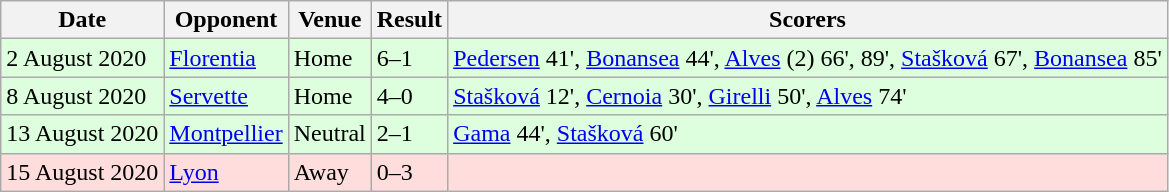<table class="wikitable" style="text-align:left">
<tr>
<th>Date</th>
<th>Opponent</th>
<th>Venue</th>
<th>Result</th>
<th>Scorers</th>
</tr>
<tr style="background:#ddffdd">
<td>2 August 2020</td>
<td><a href='#'>Florentia</a></td>
<td>Home</td>
<td>6–1</td>
<td><a href='#'>Pedersen</a> 41', <a href='#'>Bonansea</a> 44', <a href='#'>Alves</a> (2) 66', 89', <a href='#'>Stašková</a> 67', <a href='#'>Bonansea</a> 85'</td>
</tr>
<tr style="background:#ddffdd">
<td>8 August 2020</td>
<td> <a href='#'>Servette</a></td>
<td>Home</td>
<td>4–0</td>
<td><a href='#'>Stašková</a> 12', <a href='#'>Cernoia</a> 30', <a href='#'>Girelli</a> 50', <a href='#'>Alves</a> 74'</td>
</tr>
<tr style="background:#ddffdd">
<td>13 August 2020</td>
<td> <a href='#'>Montpellier</a></td>
<td>Neutral</td>
<td>2–1</td>
<td><a href='#'>Gama</a> 44', <a href='#'>Stašková</a> 60'</td>
</tr>
<tr style="background:#ffdddd">
<td>15 August 2020</td>
<td> <a href='#'>Lyon</a></td>
<td>Away</td>
<td>0–3</td>
<td></td>
</tr>
</table>
